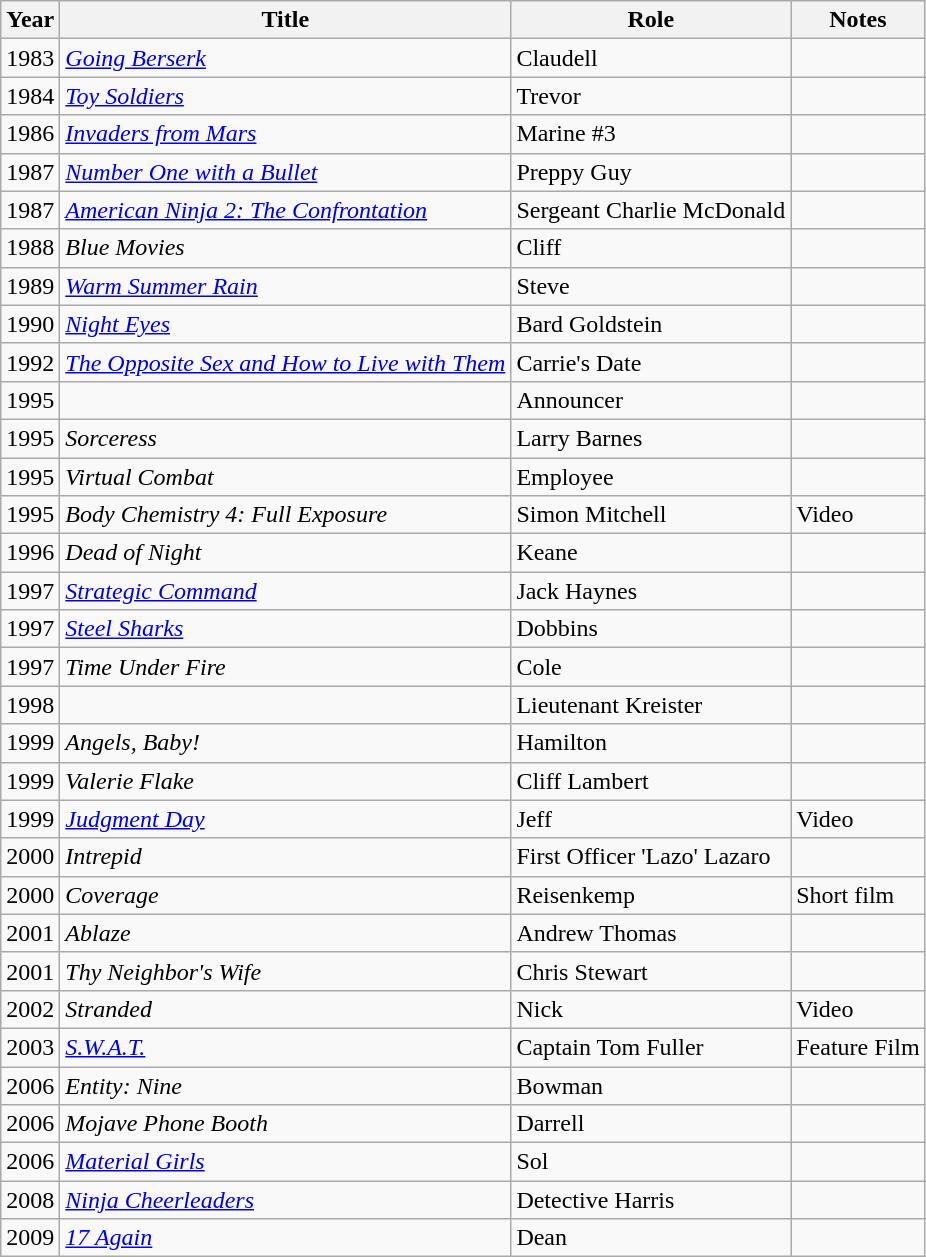<table class="wikitable sortable">
<tr>
<th>Year</th>
<th>Title</th>
<th>Role</th>
<th class="unsortable">Notes</th>
</tr>
<tr>
<td>1983</td>
<td><em><a href='#'>Going Berserk</a></em></td>
<td>Claudell</td>
<td></td>
</tr>
<tr>
<td>1984</td>
<td><em><a href='#'>Toy Soldiers</a></em></td>
<td>Trevor</td>
<td></td>
</tr>
<tr>
<td>1986</td>
<td><em><a href='#'>Invaders from Mars</a></em></td>
<td>Marine #3</td>
<td></td>
</tr>
<tr>
<td>1987</td>
<td><em><a href='#'>Number One with a Bullet</a></em></td>
<td>Preppy Guy</td>
<td></td>
</tr>
<tr>
<td>1987</td>
<td><em><a href='#'>American Ninja 2: The Confrontation</a></em></td>
<td>Sergeant Charlie McDonald</td>
<td></td>
</tr>
<tr>
<td>1988</td>
<td><em>Blue Movies</em></td>
<td>Cliff</td>
<td></td>
</tr>
<tr>
<td>1989</td>
<td><em><a href='#'>Warm Summer Rain</a></em></td>
<td>Steve</td>
<td></td>
</tr>
<tr>
<td>1990</td>
<td><em><a href='#'>Night Eyes</a></em></td>
<td>Bard Goldstein</td>
<td></td>
</tr>
<tr>
<td>1992</td>
<td><em><a href='#'>The Opposite Sex and How to Live with Them</a></em></td>
<td>Carrie's Date</td>
<td></td>
</tr>
<tr>
<td>1995</td>
<td><em></em></td>
<td>Announcer</td>
<td></td>
</tr>
<tr>
<td>1995</td>
<td><em>Sorceress</em></td>
<td>Larry Barnes</td>
<td></td>
</tr>
<tr>
<td>1995</td>
<td><em>Virtual Combat</em></td>
<td>Employee</td>
<td></td>
</tr>
<tr>
<td>1995</td>
<td><em>Body Chemistry 4: Full Exposure</em></td>
<td>Simon Mitchell</td>
<td>Video</td>
</tr>
<tr>
<td>1996</td>
<td><em>Dead of Night</em></td>
<td>Keane</td>
<td></td>
</tr>
<tr>
<td>1997</td>
<td><em><a href='#'>Strategic Command</a></em></td>
<td>Jack Haynes</td>
<td></td>
</tr>
<tr>
<td>1997</td>
<td><em><a href='#'>Steel Sharks</a></em></td>
<td>Dobbins</td>
<td></td>
</tr>
<tr>
<td>1997</td>
<td><em>Time Under Fire</em></td>
<td>Cole</td>
<td></td>
</tr>
<tr>
<td>1998</td>
<td><em></em></td>
<td>Lieutenant Kreister</td>
<td></td>
</tr>
<tr>
<td>1999</td>
<td><em>Angels, Baby!</em></td>
<td>Hamilton</td>
<td></td>
</tr>
<tr>
<td>1999</td>
<td><em>Valerie Flake</em></td>
<td>Cliff Lambert</td>
<td></td>
</tr>
<tr>
<td>1999</td>
<td><em><a href='#'>Judgment Day</a></em></td>
<td>Jeff</td>
<td>Video</td>
</tr>
<tr>
<td>2000</td>
<td><em>Intrepid</em></td>
<td>First Officer 'Lazo' Lazaro</td>
<td></td>
</tr>
<tr>
<td>2000</td>
<td><em>Coverage</em></td>
<td>Reisenkemp</td>
<td>Short film</td>
</tr>
<tr>
<td>2001</td>
<td><em>Ablaze</em></td>
<td>Andrew Thomas</td>
<td></td>
</tr>
<tr>
<td>2001</td>
<td><em>Thy Neighbor's Wife</em></td>
<td>Chris Stewart</td>
<td></td>
</tr>
<tr>
<td>2002</td>
<td><em>Stranded</em></td>
<td>Nick</td>
<td>Video</td>
</tr>
<tr>
<td>2003</td>
<td><em><a href='#'>S.W.A.T.</a></em></td>
<td>Captain Tom Fuller</td>
<td>Feature Film</td>
</tr>
<tr>
<td>2006</td>
<td><em>Entity: Nine</em></td>
<td>Bowman</td>
<td></td>
</tr>
<tr>
<td>2006</td>
<td><em>Mojave Phone Booth</em></td>
<td>Darrell</td>
<td></td>
</tr>
<tr>
<td>2006</td>
<td><em><a href='#'>Material Girls</a></em></td>
<td>Sol</td>
<td></td>
</tr>
<tr>
<td>2008</td>
<td><em><a href='#'>Ninja Cheerleaders</a></em></td>
<td>Detective Harris</td>
<td></td>
</tr>
<tr>
<td>2009</td>
<td><em><a href='#'>17 Again</a></em></td>
<td>Dean</td>
<td></td>
</tr>
</table>
